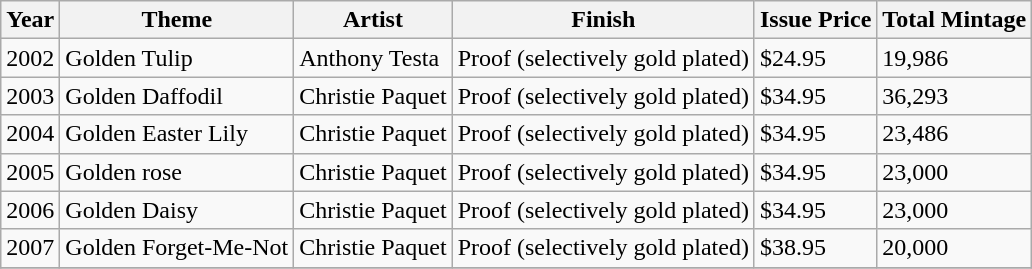<table class="wikitable">
<tr>
<th>Year</th>
<th>Theme</th>
<th>Artist</th>
<th>Finish</th>
<th>Issue Price</th>
<th>Total Mintage</th>
</tr>
<tr>
<td>2002</td>
<td>Golden Tulip</td>
<td>Anthony Testa</td>
<td>Proof (selectively gold plated)</td>
<td>$24.95</td>
<td>19,986</td>
</tr>
<tr>
<td>2003</td>
<td>Golden Daffodil</td>
<td>Christie Paquet</td>
<td>Proof (selectively gold plated)</td>
<td>$34.95</td>
<td>36,293</td>
</tr>
<tr>
<td>2004</td>
<td>Golden Easter Lily</td>
<td>Christie Paquet</td>
<td>Proof (selectively gold plated)</td>
<td>$34.95</td>
<td>23,486</td>
</tr>
<tr>
<td>2005</td>
<td>Golden rose</td>
<td>Christie Paquet</td>
<td>Proof (selectively gold plated)</td>
<td>$34.95</td>
<td>23,000</td>
</tr>
<tr>
<td>2006</td>
<td>Golden Daisy</td>
<td>Christie Paquet</td>
<td>Proof (selectively gold plated)</td>
<td>$34.95</td>
<td>23,000</td>
</tr>
<tr>
<td>2007</td>
<td>Golden Forget-Me-Not</td>
<td>Christie Paquet</td>
<td>Proof (selectively gold plated)</td>
<td>$38.95</td>
<td>20,000</td>
</tr>
<tr>
</tr>
</table>
